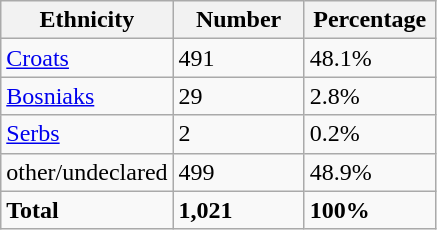<table class="wikitable">
<tr>
<th width="100px">Ethnicity</th>
<th width="80px">Number</th>
<th width="80px">Percentage</th>
</tr>
<tr>
<td><a href='#'>Croats</a></td>
<td>491</td>
<td>48.1%</td>
</tr>
<tr>
<td><a href='#'>Bosniaks</a></td>
<td>29</td>
<td>2.8%</td>
</tr>
<tr>
<td><a href='#'>Serbs</a></td>
<td>2</td>
<td>0.2%</td>
</tr>
<tr>
<td>other/undeclared</td>
<td>499</td>
<td>48.9%</td>
</tr>
<tr>
<td><strong>Total</strong></td>
<td><strong>1,021</strong></td>
<td><strong>100%</strong></td>
</tr>
</table>
